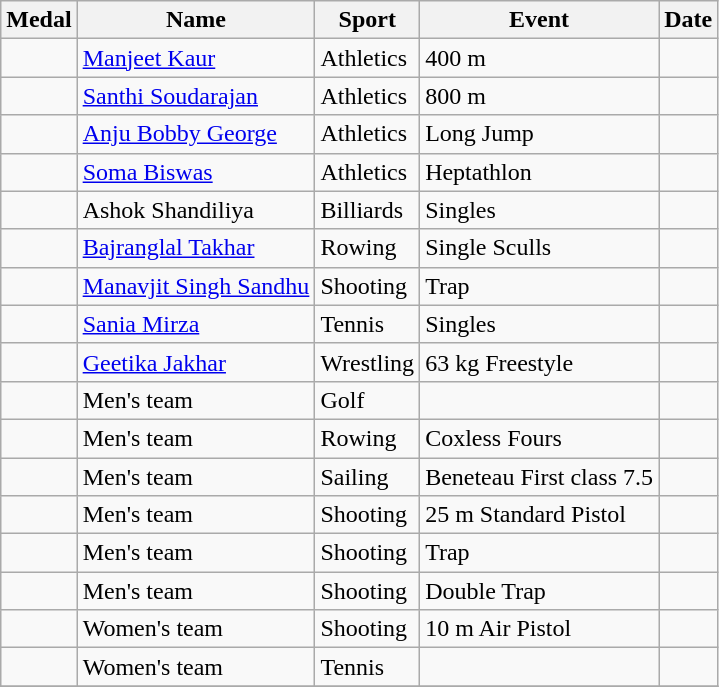<table class="wikitable sortable">
<tr>
<th>Medal</th>
<th>Name</th>
<th>Sport</th>
<th>Event</th>
<th>Date</th>
</tr>
<tr>
<td></td>
<td><a href='#'>Manjeet Kaur</a></td>
<td>Athletics</td>
<td>400 m</td>
<td></td>
</tr>
<tr>
<td></td>
<td><a href='#'>Santhi Soudarajan</a></td>
<td>Athletics</td>
<td>800 m</td>
<td></td>
</tr>
<tr>
<td></td>
<td><a href='#'>Anju Bobby George</a></td>
<td>Athletics</td>
<td>Long Jump</td>
<td></td>
</tr>
<tr>
<td></td>
<td><a href='#'>Soma Biswas</a></td>
<td>Athletics</td>
<td>Heptathlon</td>
<td></td>
</tr>
<tr>
<td></td>
<td>Ashok Shandiliya</td>
<td>Billiards</td>
<td>Singles</td>
<td></td>
</tr>
<tr>
<td></td>
<td><a href='#'>Bajranglal Takhar</a></td>
<td>Rowing</td>
<td>Single Sculls</td>
<td></td>
</tr>
<tr>
<td></td>
<td><a href='#'>Manavjit Singh Sandhu</a></td>
<td>Shooting</td>
<td>Trap</td>
<td></td>
</tr>
<tr>
<td></td>
<td><a href='#'>Sania Mirza</a></td>
<td>Tennis</td>
<td>Singles</td>
<td></td>
</tr>
<tr>
<td></td>
<td><a href='#'>Geetika Jakhar</a></td>
<td>Wrestling</td>
<td>63 kg Freestyle</td>
<td></td>
</tr>
<tr>
<td></td>
<td>Men's team</td>
<td>Golf</td>
<td></td>
<td></td>
</tr>
<tr>
<td></td>
<td>Men's team</td>
<td>Rowing</td>
<td>Coxless Fours</td>
<td></td>
</tr>
<tr>
<td></td>
<td>Men's team</td>
<td>Sailing</td>
<td>Beneteau First class 7.5</td>
<td></td>
</tr>
<tr>
<td></td>
<td>Men's team</td>
<td>Shooting</td>
<td>25 m Standard Pistol</td>
<td></td>
</tr>
<tr>
<td></td>
<td>Men's team</td>
<td>Shooting</td>
<td>Trap</td>
<td></td>
</tr>
<tr>
<td></td>
<td>Men's team</td>
<td>Shooting</td>
<td>Double Trap</td>
<td></td>
</tr>
<tr>
<td></td>
<td>Women's team</td>
<td>Shooting</td>
<td>10 m Air Pistol</td>
<td></td>
</tr>
<tr>
<td></td>
<td>Women's team</td>
<td>Tennis</td>
<td></td>
<td></td>
</tr>
<tr>
</tr>
</table>
